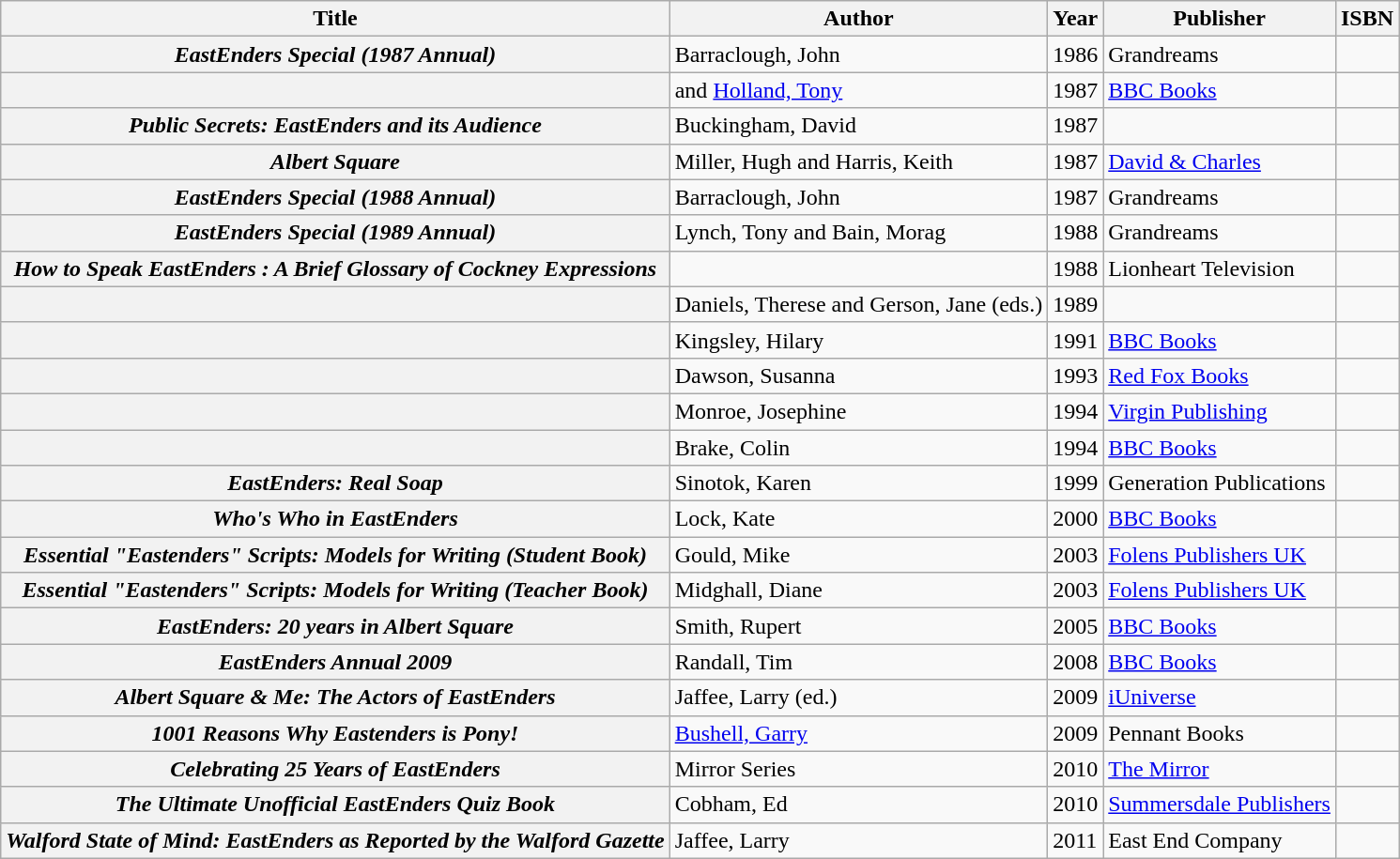<table class="wikitable sortable plainrowheaders">
<tr>
<th scope="col">Title</th>
<th scope="col">Author</th>
<th scope="col">Year</th>
<th scope="col">Publisher</th>
<th scope="col">ISBN</th>
</tr>
<tr>
<th scope="row"><em>EastEnders Special (1987 Annual)</em></th>
<td>Barraclough, John</td>
<td>1986</td>
<td>Grandreams</td>
<td></td>
</tr>
<tr>
<th scope="row"><em></em></th>
<td> and <a href='#'>Holland, Tony</a></td>
<td>1987</td>
<td><a href='#'>BBC Books</a></td>
<td></td>
</tr>
<tr>
<th scope="row"><em>Public Secrets: EastEnders and its Audience</em></th>
<td>Buckingham, David</td>
<td>1987</td>
<td></td>
<td></td>
</tr>
<tr>
<th scope="row"><em>Albert Square</em></th>
<td>Miller, Hugh and Harris, Keith</td>
<td>1987</td>
<td><a href='#'>David & Charles</a></td>
<td></td>
</tr>
<tr>
<th scope="row"><em>EastEnders Special (1988 Annual)</em></th>
<td>Barraclough, John</td>
<td>1987</td>
<td>Grandreams</td>
<td></td>
</tr>
<tr>
<th scope="row"><em>EastEnders Special (1989 Annual)</em></th>
<td>Lynch, Tony and Bain, Morag</td>
<td>1988</td>
<td>Grandreams</td>
<td></td>
</tr>
<tr>
<th scope="row"><em>How to Speak EastEnders : A Brief Glossary of Cockney Expressions</em></th>
<td></td>
<td>1988</td>
<td>Lionheart Television</td>
<td></td>
</tr>
<tr>
<th scope="row"><em></em></th>
<td>Daniels, Therese and Gerson, Jane (eds.)</td>
<td>1989</td>
<td></td>
<td></td>
</tr>
<tr>
<th scope="row"><em></em></th>
<td>Kingsley, Hilary</td>
<td>1991</td>
<td><a href='#'>BBC Books</a></td>
<td></td>
</tr>
<tr>
<th scope="row"><em></em></th>
<td>Dawson, Susanna</td>
<td>1993</td>
<td><a href='#'>Red Fox Books</a></td>
<td></td>
</tr>
<tr>
<th scope="row"><em></em></th>
<td>Monroe, Josephine</td>
<td>1994</td>
<td><a href='#'>Virgin Publishing</a></td>
<td></td>
</tr>
<tr>
<th scope="row"><em></em> </th>
<td>Brake, Colin</td>
<td>1994</td>
<td><a href='#'>BBC Books</a></td>
<td></td>
</tr>
<tr>
<th scope="row"><em>EastEnders: Real Soap</em></th>
<td>Sinotok, Karen</td>
<td>1999</td>
<td>Generation Publications</td>
<td></td>
</tr>
<tr>
<th scope="row"><em>Who's Who in EastEnders</em></th>
<td>Lock, Kate</td>
<td>2000</td>
<td><a href='#'>BBC Books</a></td>
<td></td>
</tr>
<tr>
<th scope="row"><em>Essential "Eastenders" Scripts: Models for Writing (Student Book)</em></th>
<td>Gould, Mike</td>
<td>2003</td>
<td><a href='#'>Folens Publishers UK</a></td>
<td></td>
</tr>
<tr>
<th scope="row"><em>Essential "Eastenders" Scripts: Models for Writing (Teacher Book)</em></th>
<td>Midghall, Diane</td>
<td>2003</td>
<td><a href='#'>Folens Publishers UK</a></td>
<td></td>
</tr>
<tr>
<th scope="row"><em>EastEnders: 20 years in Albert Square</em></th>
<td>Smith, Rupert</td>
<td>2005</td>
<td><a href='#'>BBC Books</a></td>
<td></td>
</tr>
<tr>
<th scope="row"><em>EastEnders Annual 2009</em></th>
<td>Randall, Tim</td>
<td>2008</td>
<td><a href='#'>BBC Books</a></td>
<td></td>
</tr>
<tr>
<th scope="row"><em>Albert Square & Me: The Actors of EastEnders</em></th>
<td>Jaffee, Larry (ed.)</td>
<td>2009</td>
<td><a href='#'>iUniverse</a></td>
<td></td>
</tr>
<tr>
<th scope="row"><em>1001 Reasons Why Eastenders is Pony!</em></th>
<td><a href='#'>Bushell, Garry</a></td>
<td>2009</td>
<td>Pennant Books</td>
<td></td>
</tr>
<tr>
<th scope="row"><em>Celebrating 25 Years of EastEnders</em></th>
<td>Mirror Series</td>
<td>2010</td>
<td><a href='#'>The Mirror</a></td>
<td></td>
</tr>
<tr>
<th scope="row"><em>The Ultimate Unofficial EastEnders Quiz Book</em></th>
<td>Cobham, Ed</td>
<td>2010</td>
<td><a href='#'>Summersdale Publishers</a></td>
<td></td>
</tr>
<tr>
<th scope="row"><em>Walford State of Mind: EastEnders as Reported by the Walford Gazette</em></th>
<td>Jaffee, Larry</td>
<td>2011</td>
<td>East End Company</td>
<td></td>
</tr>
</table>
